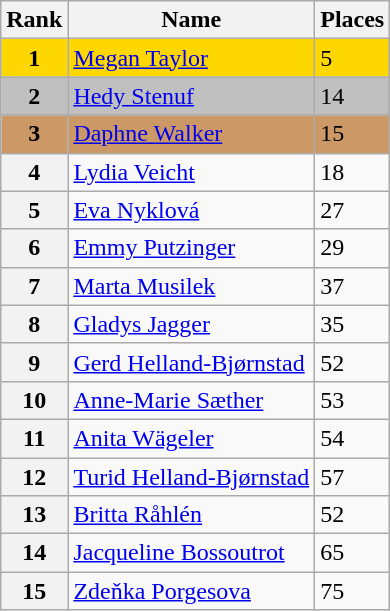<table class="wikitable">
<tr>
<th>Rank</th>
<th>Name</th>
<th>Places</th>
</tr>
<tr bgcolor=gold>
<td align=center><strong>1</strong></td>
<td> <a href='#'>Megan Taylor</a></td>
<td>5</td>
</tr>
<tr bgcolor=silver>
<td align=center><strong>2</strong></td>
<td> <a href='#'>Hedy Stenuf</a></td>
<td>14</td>
</tr>
<tr bgcolor=cc9966>
<td align=center><strong>3</strong></td>
<td> <a href='#'>Daphne Walker</a></td>
<td>15</td>
</tr>
<tr>
<th>4</th>
<td> <a href='#'>Lydia Veicht</a></td>
<td>18</td>
</tr>
<tr>
<th>5</th>
<td> <a href='#'>Eva Nyklová</a></td>
<td>27</td>
</tr>
<tr>
<th>6</th>
<td> <a href='#'>Emmy Putzinger</a></td>
<td>29</td>
</tr>
<tr>
<th>7</th>
<td> <a href='#'>Marta Musilek</a></td>
<td>37</td>
</tr>
<tr>
<th>8</th>
<td> <a href='#'>Gladys Jagger</a></td>
<td>35</td>
</tr>
<tr>
<th>9</th>
<td> <a href='#'>Gerd Helland-Bjørnstad</a></td>
<td>52</td>
</tr>
<tr>
<th>10</th>
<td> <a href='#'>Anne-Marie Sæther</a></td>
<td>53</td>
</tr>
<tr>
<th>11</th>
<td> <a href='#'>Anita Wägeler</a></td>
<td>54</td>
</tr>
<tr>
<th>12</th>
<td> <a href='#'>Turid Helland-Bjørnstad</a></td>
<td>57</td>
</tr>
<tr>
<th>13</th>
<td> <a href='#'>Britta Råhlén</a></td>
<td>52</td>
</tr>
<tr>
<th>14</th>
<td> <a href='#'>Jacqueline Bossoutrot</a></td>
<td>65</td>
</tr>
<tr>
<th>15</th>
<td> <a href='#'>Zdeňka Porgesova</a></td>
<td>75</td>
</tr>
</table>
